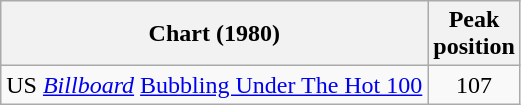<table class="wikitable">
<tr>
<th>Chart (1980)</th>
<th>Peak<br>position</th>
</tr>
<tr>
<td>US <em><a href='#'>Billboard</a></em> <a href='#'>Bubbling Under The Hot 100</a></td>
<td align=center>107</td>
</tr>
</table>
